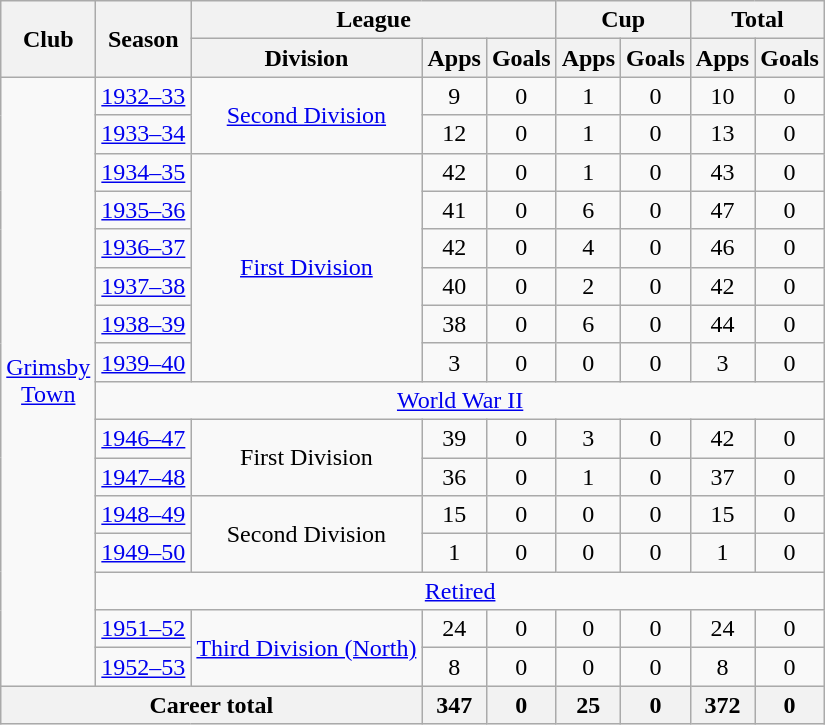<table class="wikitable" style="text-align:center">
<tr>
<th rowspan="2">Club</th>
<th rowspan="2">Season</th>
<th colspan="3">League</th>
<th colspan="2">Cup</th>
<th colspan="2">Total</th>
</tr>
<tr>
<th>Division</th>
<th>Apps</th>
<th>Goals</th>
<th>Apps</th>
<th>Goals</th>
<th>Apps</th>
<th>Goals</th>
</tr>
<tr>
<td rowspan="16"><a href='#'>Grimsby<br>Town</a></td>
<td><a href='#'>1932–33</a></td>
<td rowspan="2"><a href='#'>Second Division</a></td>
<td>9</td>
<td>0</td>
<td>1</td>
<td>0</td>
<td>10</td>
<td>0</td>
</tr>
<tr>
<td><a href='#'>1933–34</a></td>
<td>12</td>
<td>0</td>
<td>1</td>
<td>0</td>
<td>13</td>
<td>0</td>
</tr>
<tr>
<td><a href='#'>1934–35</a></td>
<td rowspan="6"><a href='#'>First Division</a></td>
<td>42</td>
<td>0</td>
<td>1</td>
<td>0</td>
<td>43</td>
<td>0</td>
</tr>
<tr>
<td><a href='#'>1935–36</a></td>
<td>41</td>
<td>0</td>
<td>6</td>
<td>0</td>
<td>47</td>
<td>0</td>
</tr>
<tr>
<td><a href='#'>1936–37</a></td>
<td>42</td>
<td>0</td>
<td>4</td>
<td>0</td>
<td>46</td>
<td>0</td>
</tr>
<tr>
<td><a href='#'>1937–38</a></td>
<td>40</td>
<td>0</td>
<td>2</td>
<td>0</td>
<td>42</td>
<td>0</td>
</tr>
<tr>
<td><a href='#'>1938–39</a></td>
<td>38</td>
<td>0</td>
<td>6</td>
<td>0</td>
<td>44</td>
<td>0</td>
</tr>
<tr>
<td><a href='#'>1939–40</a></td>
<td>3</td>
<td>0</td>
<td>0</td>
<td>0</td>
<td>3</td>
<td>0</td>
</tr>
<tr>
<td colspan="8"><a href='#'>World War II</a></td>
</tr>
<tr>
<td><a href='#'>1946–47</a></td>
<td rowspan="2">First Division</td>
<td>39</td>
<td>0</td>
<td>3</td>
<td>0</td>
<td>42</td>
<td>0</td>
</tr>
<tr>
<td><a href='#'>1947–48</a></td>
<td>36</td>
<td>0</td>
<td>1</td>
<td>0</td>
<td>37</td>
<td>0</td>
</tr>
<tr>
<td><a href='#'>1948–49</a></td>
<td rowspan="2">Second Division</td>
<td>15</td>
<td>0</td>
<td>0</td>
<td>0</td>
<td>15</td>
<td>0</td>
</tr>
<tr>
<td><a href='#'>1949–50</a></td>
<td>1</td>
<td>0</td>
<td>0</td>
<td>0</td>
<td>1</td>
<td>0</td>
</tr>
<tr>
<td colspan="8"><a href='#'>Retired</a></td>
</tr>
<tr>
<td><a href='#'>1951–52</a></td>
<td rowspan="2"><a href='#'>Third Division (North)</a></td>
<td>24</td>
<td>0</td>
<td>0</td>
<td>0</td>
<td>24</td>
<td>0</td>
</tr>
<tr>
<td><a href='#'>1952–53</a></td>
<td>8</td>
<td>0</td>
<td>0</td>
<td>0</td>
<td>8</td>
<td>0</td>
</tr>
<tr>
<th colspan="3">Career total</th>
<th>347</th>
<th>0</th>
<th>25</th>
<th>0</th>
<th>372</th>
<th>0</th>
</tr>
</table>
